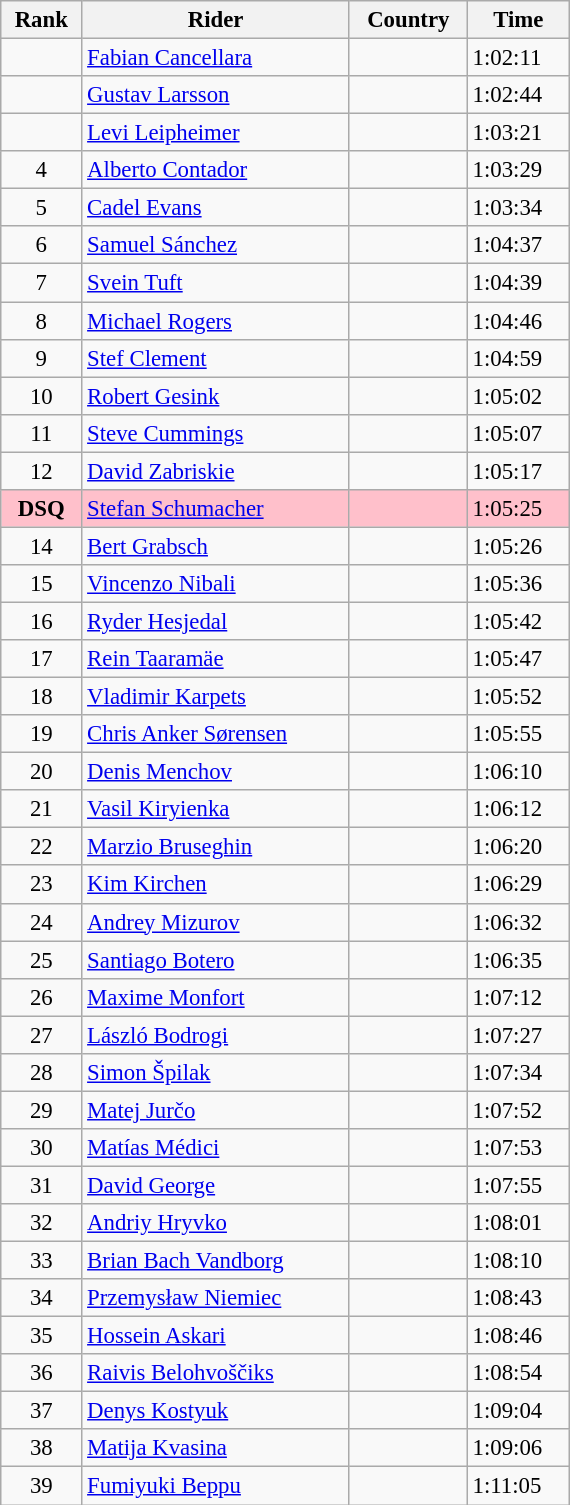<table class="wikitable sortable"  style="font-size:95%; width:25em;">
<tr>
<th>Rank</th>
<th>Rider</th>
<th>Country</th>
<th>Time</th>
</tr>
<tr>
<td align=center></td>
<td><a href='#'>Fabian Cancellara</a></td>
<td></td>
<td>1:02:11</td>
</tr>
<tr>
<td align=center></td>
<td><a href='#'>Gustav Larsson</a></td>
<td></td>
<td>1:02:44</td>
</tr>
<tr>
<td align=center></td>
<td><a href='#'>Levi Leipheimer</a></td>
<td></td>
<td>1:03:21</td>
</tr>
<tr>
<td align=center>4</td>
<td><a href='#'>Alberto Contador</a></td>
<td></td>
<td>1:03:29</td>
</tr>
<tr>
<td align=center>5</td>
<td><a href='#'>Cadel Evans</a></td>
<td></td>
<td>1:03:34</td>
</tr>
<tr>
<td align=center>6</td>
<td><a href='#'>Samuel Sánchez</a></td>
<td></td>
<td>1:04:37</td>
</tr>
<tr>
<td align=center>7</td>
<td><a href='#'>Svein Tuft</a></td>
<td></td>
<td>1:04:39</td>
</tr>
<tr>
<td align=center>8</td>
<td><a href='#'>Michael Rogers</a></td>
<td></td>
<td>1:04:46</td>
</tr>
<tr>
<td align=center>9</td>
<td><a href='#'>Stef Clement</a></td>
<td></td>
<td>1:04:59</td>
</tr>
<tr>
<td align=center>10</td>
<td><a href='#'>Robert Gesink</a></td>
<td></td>
<td>1:05:02</td>
</tr>
<tr>
<td align=center>11</td>
<td><a href='#'>Steve Cummings</a></td>
<td></td>
<td>1:05:07</td>
</tr>
<tr>
<td align=center>12</td>
<td><a href='#'>David Zabriskie</a></td>
<td></td>
<td>1:05:17</td>
</tr>
<tr bgcolor=pink>
<td align=center><strong>DSQ</strong></td>
<td><a href='#'>Stefan Schumacher</a></td>
<td></td>
<td>1:05:25</td>
</tr>
<tr>
<td align=center>14</td>
<td><a href='#'>Bert Grabsch</a></td>
<td></td>
<td>1:05:26</td>
</tr>
<tr>
<td align=center>15</td>
<td><a href='#'>Vincenzo Nibali</a></td>
<td></td>
<td>1:05:36</td>
</tr>
<tr>
<td align=center>16</td>
<td><a href='#'>Ryder Hesjedal</a></td>
<td></td>
<td>1:05:42</td>
</tr>
<tr>
<td align=center>17</td>
<td><a href='#'>Rein Taaramäe</a></td>
<td></td>
<td>1:05:47</td>
</tr>
<tr>
<td align=center>18</td>
<td><a href='#'>Vladimir Karpets</a></td>
<td></td>
<td>1:05:52</td>
</tr>
<tr>
<td align=center>19</td>
<td><a href='#'>Chris Anker Sørensen</a></td>
<td></td>
<td>1:05:55</td>
</tr>
<tr>
<td align=center>20</td>
<td><a href='#'>Denis Menchov</a></td>
<td></td>
<td>1:06:10</td>
</tr>
<tr>
<td align=center>21</td>
<td><a href='#'>Vasil Kiryienka</a></td>
<td></td>
<td>1:06:12</td>
</tr>
<tr>
<td align=center>22</td>
<td><a href='#'>Marzio Bruseghin</a></td>
<td></td>
<td>1:06:20</td>
</tr>
<tr>
<td align=center>23</td>
<td><a href='#'>Kim Kirchen</a></td>
<td></td>
<td>1:06:29</td>
</tr>
<tr>
<td align=center>24</td>
<td><a href='#'>Andrey Mizurov</a></td>
<td></td>
<td>1:06:32</td>
</tr>
<tr>
<td align=center>25</td>
<td><a href='#'>Santiago Botero</a></td>
<td></td>
<td>1:06:35</td>
</tr>
<tr>
<td align=center>26</td>
<td><a href='#'>Maxime Monfort</a></td>
<td></td>
<td>1:07:12</td>
</tr>
<tr>
<td align=center>27</td>
<td><a href='#'>László Bodrogi</a></td>
<td></td>
<td>1:07:27</td>
</tr>
<tr>
<td align=center>28</td>
<td><a href='#'>Simon Špilak</a></td>
<td></td>
<td>1:07:34</td>
</tr>
<tr>
<td align=center>29</td>
<td><a href='#'>Matej Jurčo</a></td>
<td></td>
<td>1:07:52</td>
</tr>
<tr>
<td align=center>30</td>
<td><a href='#'>Matías Médici</a></td>
<td></td>
<td>1:07:53</td>
</tr>
<tr>
<td align=center>31</td>
<td><a href='#'>David George</a></td>
<td></td>
<td>1:07:55</td>
</tr>
<tr>
<td align=center>32</td>
<td><a href='#'>Andriy Hryvko</a></td>
<td></td>
<td>1:08:01</td>
</tr>
<tr>
<td align=center>33</td>
<td><a href='#'>Brian Bach Vandborg</a></td>
<td></td>
<td>1:08:10</td>
</tr>
<tr>
<td align=center>34</td>
<td><a href='#'>Przemysław Niemiec</a></td>
<td></td>
<td>1:08:43</td>
</tr>
<tr>
<td align=center>35</td>
<td><a href='#'>Hossein Askari</a></td>
<td></td>
<td>1:08:46</td>
</tr>
<tr>
<td align=center>36</td>
<td><a href='#'>Raivis Belohvoščiks</a></td>
<td></td>
<td>1:08:54</td>
</tr>
<tr>
<td align=center>37</td>
<td><a href='#'>Denys Kostyuk</a></td>
<td></td>
<td>1:09:04</td>
</tr>
<tr>
<td align=center>38</td>
<td><a href='#'>Matija Kvasina</a></td>
<td></td>
<td>1:09:06</td>
</tr>
<tr>
<td align=center>39</td>
<td><a href='#'>Fumiyuki Beppu</a></td>
<td></td>
<td>1:11:05</td>
</tr>
</table>
